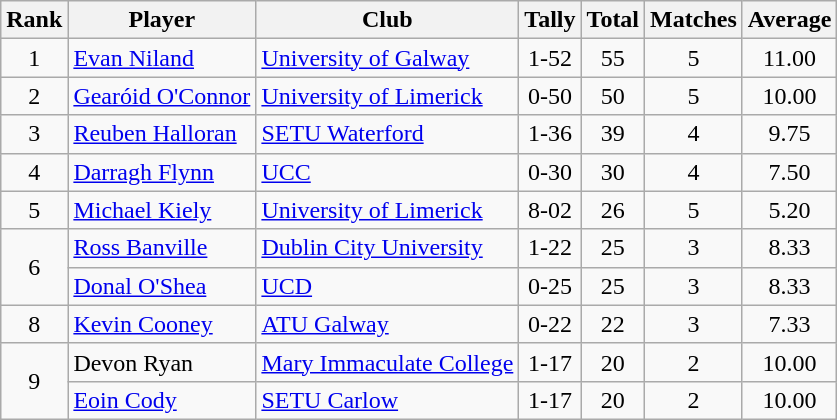<table class="wikitable">
<tr>
<th>Rank</th>
<th>Player</th>
<th>Club</th>
<th>Tally</th>
<th>Total</th>
<th>Matches</th>
<th>Average</th>
</tr>
<tr>
<td rowspan=1 align=center>1</td>
<td><a href='#'>Evan Niland</a></td>
<td><a href='#'>University of Galway</a></td>
<td align=center>1-52</td>
<td align=center>55</td>
<td align=center>5</td>
<td align=center>11.00</td>
</tr>
<tr>
<td rowspan=1 align=center>2</td>
<td><a href='#'>Gearóid O'Connor</a></td>
<td><a href='#'>University of Limerick</a></td>
<td align=center>0-50</td>
<td align=center>50</td>
<td align=center>5</td>
<td align=center>10.00</td>
</tr>
<tr>
<td rowspan=1 align=center>3</td>
<td><a href='#'>Reuben Halloran</a></td>
<td><a href='#'>SETU Waterford</a></td>
<td align=center>1-36</td>
<td align=center>39</td>
<td align=center>4</td>
<td align=center>9.75</td>
</tr>
<tr>
<td rowspan=1 align=center>4</td>
<td><a href='#'>Darragh Flynn</a></td>
<td><a href='#'>UCC</a></td>
<td align=center>0-30</td>
<td align=center>30</td>
<td align=center>4</td>
<td align=center>7.50</td>
</tr>
<tr>
<td rowspan=1 align=center>5</td>
<td><a href='#'>Michael Kiely</a></td>
<td><a href='#'>University of Limerick</a></td>
<td align=center>8-02</td>
<td align=center>26</td>
<td align=center>5</td>
<td align=center>5.20</td>
</tr>
<tr>
<td rowspan=2 align=center>6</td>
<td><a href='#'>Ross Banville</a></td>
<td><a href='#'>Dublin City University</a></td>
<td align=center>1-22</td>
<td align=center>25</td>
<td align=center>3</td>
<td align=center>8.33</td>
</tr>
<tr>
<td><a href='#'>Donal O'Shea</a></td>
<td><a href='#'>UCD</a></td>
<td align=center>0-25</td>
<td align=center>25</td>
<td align=center>3</td>
<td align=center>8.33</td>
</tr>
<tr>
<td rowspan=1 align=center>8</td>
<td><a href='#'>Kevin Cooney</a></td>
<td><a href='#'>ATU Galway</a></td>
<td align=center>0-22</td>
<td align=center>22</td>
<td align=center>3</td>
<td align=center>7.33</td>
</tr>
<tr>
<td rowspan=2 align=center>9</td>
<td>Devon Ryan</td>
<td><a href='#'>Mary Immaculate College</a></td>
<td align=center>1-17</td>
<td align=center>20</td>
<td align=center>2</td>
<td align=center>10.00</td>
</tr>
<tr>
<td><a href='#'>Eoin Cody</a></td>
<td><a href='#'>SETU Carlow</a></td>
<td align=center>1-17</td>
<td align=center>20</td>
<td align=center>2</td>
<td align=center>10.00</td>
</tr>
</table>
